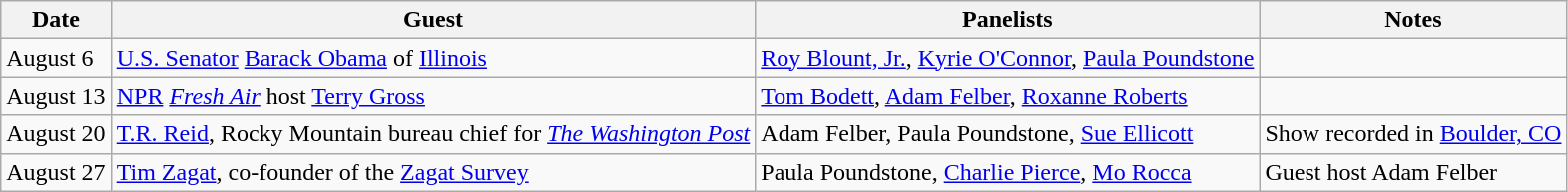<table class="wikitable">
<tr>
<th>Date</th>
<th>Guest</th>
<th>Panelists</th>
<th>Notes</th>
</tr>
<tr>
<td>August 6</td>
<td><a href='#'>U.S. Senator</a> <a href='#'>Barack Obama</a> of <a href='#'>Illinois</a></td>
<td><a href='#'>Roy Blount, Jr.</a>, <a href='#'>Kyrie O'Connor</a>, <a href='#'>Paula Poundstone</a></td>
<td></td>
</tr>
<tr>
<td>August 13</td>
<td><a href='#'>NPR</a> <em><a href='#'>Fresh Air</a></em> host <a href='#'>Terry Gross</a></td>
<td><a href='#'>Tom Bodett</a>, <a href='#'>Adam Felber</a>, <a href='#'>Roxanne Roberts</a></td>
<td></td>
</tr>
<tr>
<td>August 20</td>
<td><a href='#'>T.R. Reid</a>, Rocky Mountain bureau chief for <em><a href='#'>The Washington Post</a></em></td>
<td>Adam Felber, Paula Poundstone, <a href='#'>Sue Ellicott</a></td>
<td>Show recorded in <a href='#'>Boulder, CO</a> </td>
</tr>
<tr>
<td>August 27</td>
<td><a href='#'>Tim Zagat</a>, co-founder of the <a href='#'>Zagat Survey</a></td>
<td>Paula Poundstone, <a href='#'>Charlie Pierce</a>, <a href='#'>Mo Rocca</a></td>
<td>Guest host Adam Felber</td>
</tr>
</table>
